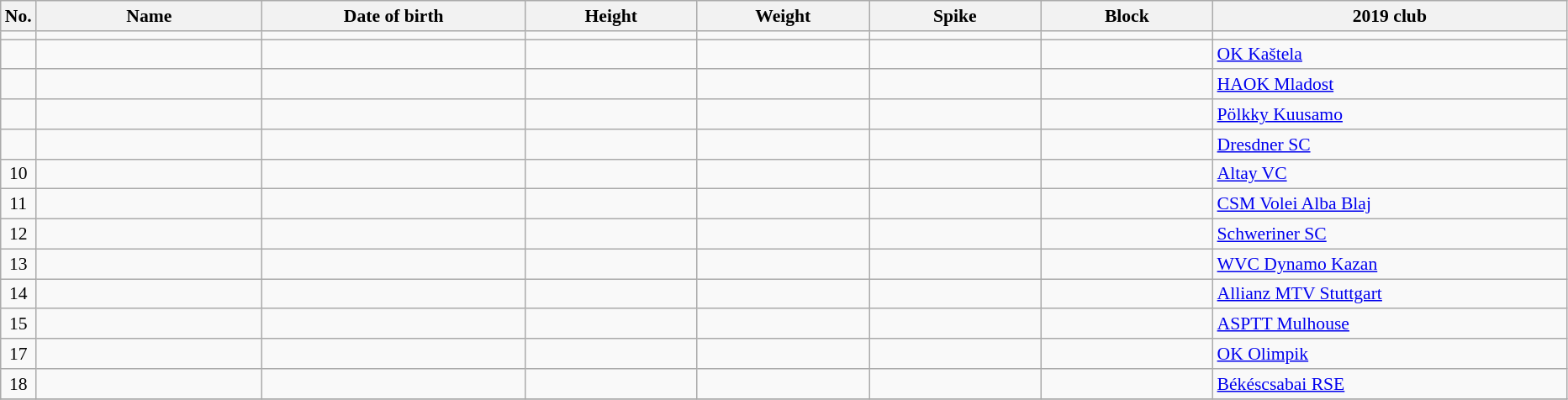<table class="wikitable sortable" style="font-size:90%; text-align:center;">
<tr>
<th>No.</th>
<th style="width:12em">Name</th>
<th style="width:14em">Date of birth</th>
<th style="width:9em">Height</th>
<th style="width:9em">Weight</th>
<th style="width:9em">Spike</th>
<th style="width:9em">Block</th>
<th style="width:19em">2019 club</th>
</tr>
<tr>
<td></td>
<td align=left></td>
<td align=right></td>
<td></td>
<td></td>
<td></td>
<td></td>
<td align=left></td>
</tr>
<tr>
<td></td>
<td align=left></td>
<td align=right></td>
<td></td>
<td></td>
<td></td>
<td></td>
<td align=left> <a href='#'>OK Kaštela</a></td>
</tr>
<tr>
<td></td>
<td align=left></td>
<td align=right></td>
<td></td>
<td></td>
<td></td>
<td></td>
<td align=left> <a href='#'>HAOK Mladost</a></td>
</tr>
<tr>
<td></td>
<td align=left></td>
<td align=right></td>
<td></td>
<td></td>
<td></td>
<td></td>
<td align=left> <a href='#'>Pölkky Kuusamo</a></td>
</tr>
<tr>
<td></td>
<td align=left></td>
<td align=right></td>
<td></td>
<td></td>
<td></td>
<td></td>
<td align=left> <a href='#'>Dresdner SC</a></td>
</tr>
<tr>
<td>10</td>
<td align=left></td>
<td align=right></td>
<td></td>
<td></td>
<td></td>
<td></td>
<td align=left> <a href='#'>Altay VC</a></td>
</tr>
<tr>
<td>11</td>
<td align=left></td>
<td align=right></td>
<td></td>
<td></td>
<td></td>
<td></td>
<td align=left> <a href='#'>CSM Volei Alba Blaj</a></td>
</tr>
<tr>
<td>12</td>
<td align=left></td>
<td align=right></td>
<td></td>
<td></td>
<td></td>
<td></td>
<td align=left> <a href='#'>Schweriner SC</a></td>
</tr>
<tr>
<td>13</td>
<td align=left></td>
<td align=right></td>
<td></td>
<td></td>
<td></td>
<td></td>
<td align=left> <a href='#'>WVC Dynamo Kazan</a></td>
</tr>
<tr>
<td>14</td>
<td align=left></td>
<td align=right></td>
<td></td>
<td></td>
<td></td>
<td></td>
<td align=left> <a href='#'>Allianz MTV Stuttgart</a></td>
</tr>
<tr>
<td>15</td>
<td align=left></td>
<td align=right></td>
<td></td>
<td></td>
<td></td>
<td></td>
<td align=left> <a href='#'>ASPTT Mulhouse</a></td>
</tr>
<tr>
<td>17</td>
<td align=left></td>
<td align=right></td>
<td></td>
<td></td>
<td></td>
<td></td>
<td align=left> <a href='#'>OK Olimpik</a></td>
</tr>
<tr>
<td>18</td>
<td align=left></td>
<td align=right></td>
<td></td>
<td></td>
<td></td>
<td></td>
<td align=left> <a href='#'>Békéscsabai RSE</a></td>
</tr>
<tr>
</tr>
</table>
